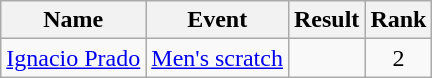<table class="wikitable sortable">
<tr>
<th>Name</th>
<th>Event</th>
<th>Result</th>
<th>Rank</th>
</tr>
<tr>
<td><a href='#'>Ignacio Prado</a></td>
<td><a href='#'>Men's scratch</a></td>
<td></td>
<td align=center>2</td>
</tr>
</table>
